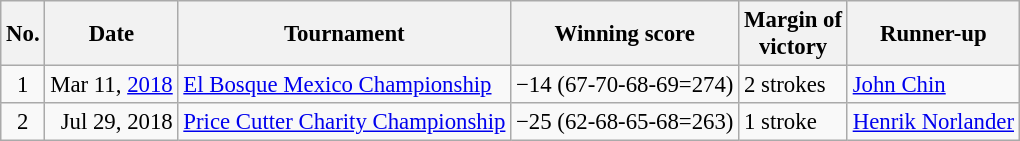<table class="wikitable" style="font-size:95%;">
<tr>
<th>No.</th>
<th>Date</th>
<th>Tournament</th>
<th>Winning score</th>
<th>Margin of<br>victory</th>
<th>Runner-up</th>
</tr>
<tr>
<td align=center>1</td>
<td align=right>Mar 11, <a href='#'>2018</a></td>
<td><a href='#'>El Bosque Mexico Championship</a></td>
<td>−14 (67-70-68-69=274)</td>
<td>2 strokes</td>
<td> <a href='#'>John Chin</a></td>
</tr>
<tr>
<td align=center>2</td>
<td align=right>Jul 29, 2018</td>
<td><a href='#'>Price Cutter Charity Championship</a></td>
<td>−25 (62-68-65-68=263)</td>
<td>1 stroke</td>
<td> <a href='#'>Henrik Norlander</a></td>
</tr>
</table>
